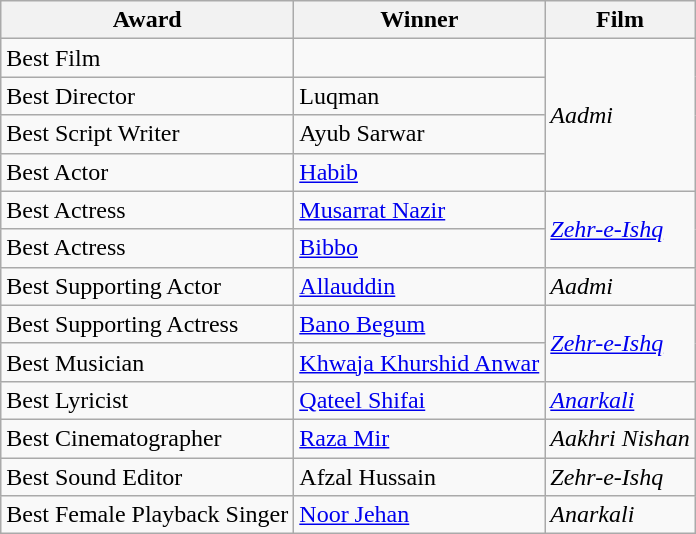<table class="wikitable">
<tr>
<th>Award</th>
<th>Winner</th>
<th>Film</th>
</tr>
<tr>
<td>Best Film</td>
<td></td>
<td rowspan=4><em>Aadmi</em></td>
</tr>
<tr>
<td>Best Director</td>
<td>Luqman</td>
</tr>
<tr>
<td>Best Script Writer</td>
<td>Ayub Sarwar</td>
</tr>
<tr>
<td>Best Actor</td>
<td><a href='#'>Habib</a></td>
</tr>
<tr>
<td>Best Actress</td>
<td><a href='#'>Musarrat Nazir</a></td>
<td rowspan=2><em><a href='#'>Zehr-e-Ishq</a></em></td>
</tr>
<tr>
<td>Best Actress</td>
<td><a href='#'>Bibbo</a></td>
</tr>
<tr>
<td>Best Supporting Actor</td>
<td><a href='#'>Allauddin</a></td>
<td><em>Aadmi</em></td>
</tr>
<tr>
<td>Best Supporting Actress</td>
<td><a href='#'>Bano Begum</a></td>
<td rowspan=2><em><a href='#'>Zehr-e-Ishq</a></em></td>
</tr>
<tr>
<td>Best Musician</td>
<td><a href='#'>Khwaja Khurshid Anwar</a></td>
</tr>
<tr>
<td>Best Lyricist</td>
<td><a href='#'>Qateel Shifai</a></td>
<td><em><a href='#'>Anarkali</a></em></td>
</tr>
<tr>
<td>Best Cinematographer</td>
<td><a href='#'>Raza Mir</a></td>
<td><em>Aakhri Nishan</em></td>
</tr>
<tr>
<td>Best Sound Editor</td>
<td>Afzal Hussain</td>
<td><em>Zehr-e-Ishq</em></td>
</tr>
<tr>
<td>Best Female Playback Singer</td>
<td><a href='#'>Noor Jehan</a></td>
<td><em>Anarkali</em></td>
</tr>
</table>
